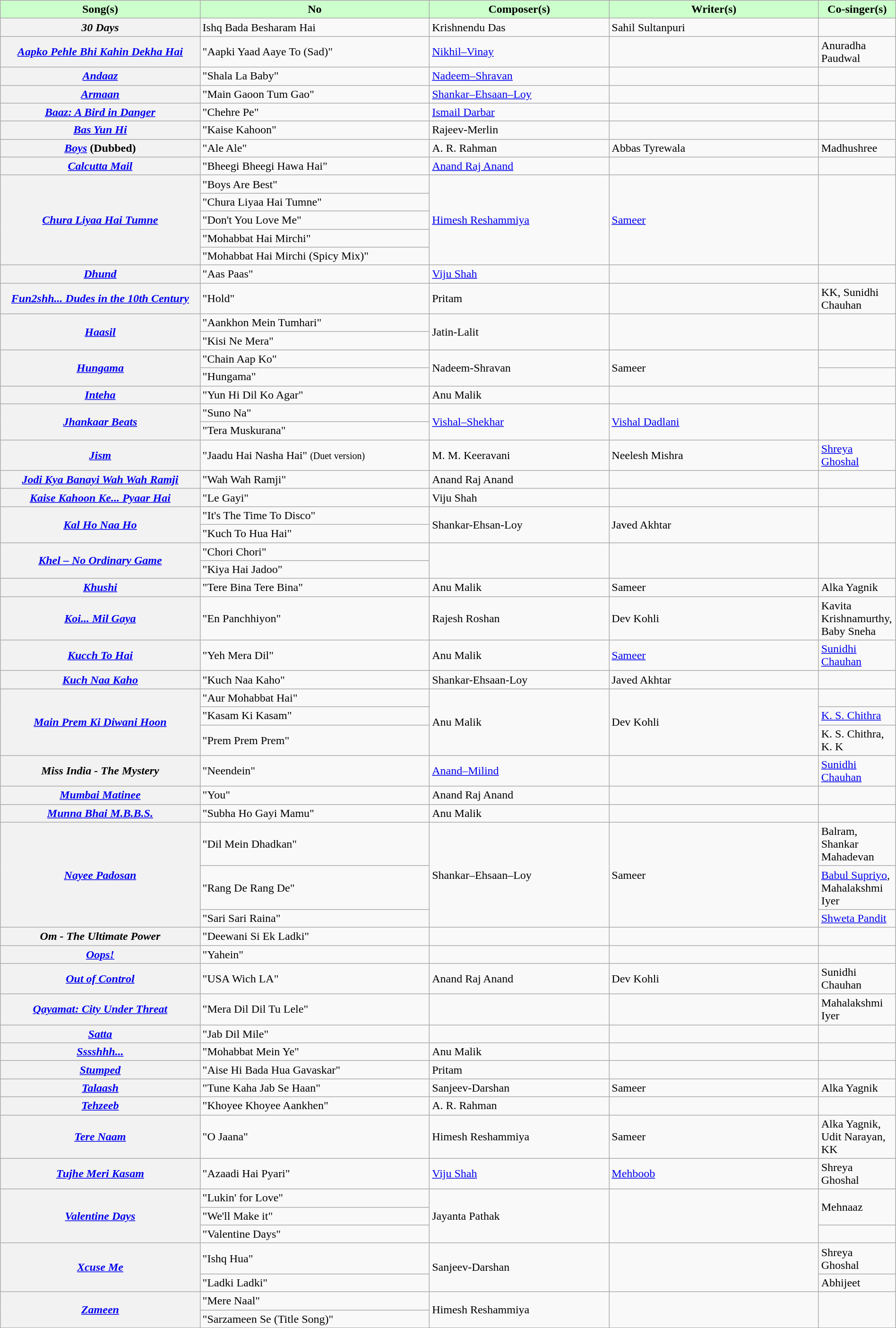<table class="wikitable plainrowheaders" style="width:100%;" textcolor:#000;">
<tr style="background:#cfc; text-align:center;">
<td scope="col" style="width:20%;"><strong>Song(s)</strong></td>
<td scope="col" style="width:23%;"><strong>No</strong></td>
<td scope="col" style="width:18%;"><strong>Composer(s)</strong></td>
<td scope="col" style="width:21%;"><strong>Writer(s)</strong></td>
<td scope="col" style="width:1%;"><strong>Co-singer(s)</strong></td>
</tr>
<tr>
<th><em>30 Days</em></th>
<td>Ishq Bada Besharam Hai</td>
<td>Krishnendu Das</td>
<td>Sahil Sultanpuri</td>
<td></td>
</tr>
<tr>
<th scope="row"><em><a href='#'>Aapko Pehle Bhi Kahin Dekha Hai</a></em></th>
<td>"Aapki Yaad Aaye To (Sad)"</td>
<td><a href='#'>Nikhil–Vinay</a></td>
<td></td>
<td>Anuradha Paudwal</td>
</tr>
<tr>
<th scope="row"><em><a href='#'>Andaaz</a></em></th>
<td>"Shala La Baby"</td>
<td><a href='#'>Nadeem–Shravan</a></td>
<td></td>
<td></td>
</tr>
<tr>
<th scope="row"><em><a href='#'>Armaan</a></em></th>
<td>"Main Gaoon Tum Gao"</td>
<td><a href='#'>Shankar–Ehsaan–Loy</a></td>
<td></td>
<td></td>
</tr>
<tr>
<th scope="row"><em><a href='#'>Baaz: A Bird in Danger</a></em></th>
<td>"Chehre Pe"</td>
<td><a href='#'>Ismail Darbar</a></td>
<td></td>
<td></td>
</tr>
<tr>
<th scope="row"><em><a href='#'>Bas Yun Hi</a></em></th>
<td>"Kaise Kahoon"</td>
<td>Rajeev-Merlin</td>
<td></td>
<td></td>
</tr>
<tr>
<th scope="row"><em><a href='#'>Boys</a></em> (Dubbed)</th>
<td>"Ale Ale"</td>
<td>A. R. Rahman</td>
<td>Abbas Tyrewala</td>
<td>Madhushree</td>
</tr>
<tr>
<th scope="row"><em><a href='#'>Calcutta Mail</a></em></th>
<td>"Bheegi Bheegi Hawa Hai"</td>
<td><a href='#'>Anand Raj Anand</a></td>
<td></td>
<td></td>
</tr>
<tr>
<th scope="row" rowspan=5><em><a href='#'>Chura Liyaa Hai Tumne</a></em></th>
<td>"Boys Are Best"</td>
<td rowspan=5><a href='#'>Himesh Reshammiya</a></td>
<td rowspan=5><a href='#'>Sameer</a></td>
<td rowspan=5></td>
</tr>
<tr>
<td>"Chura Liyaa Hai Tumne"</td>
</tr>
<tr>
<td>"Don't You Love Me"</td>
</tr>
<tr>
<td>"Mohabbat Hai Mirchi"</td>
</tr>
<tr>
<td>"Mohabbat Hai Mirchi (Spicy Mix)"</td>
</tr>
<tr>
<th scope="row"><em><a href='#'>Dhund</a></em></th>
<td>"Aas Paas"</td>
<td><a href='#'>Viju Shah</a></td>
<td></td>
<td></td>
</tr>
<tr>
<th scope="row"><em><a href='#'>Fun2shh... Dudes in the 10th Century</a></em></th>
<td>"Hold"</td>
<td>Pritam</td>
<td></td>
<td>KK, Sunidhi Chauhan</td>
</tr>
<tr>
<th scope="row" rowspan=2><em><a href='#'>Haasil</a></em></th>
<td>"Aankhon Mein Tumhari"</td>
<td rowspan=2>Jatin-Lalit</td>
<td rowspan=2></td>
<td rowspan=2></td>
</tr>
<tr>
<td>"Kisi Ne Mera"</td>
</tr>
<tr>
<th rowspan=2><em><a href='#'>Hungama</a></em></th>
<td>"Chain Aap Ko"</td>
<td rowspan=2>Nadeem-Shravan</td>
<td rowspan=2>Sameer</td>
<td></td>
</tr>
<tr>
<td>"Hungama"</td>
<td></td>
</tr>
<tr>
<th scope="row"><em><a href='#'>Inteha</a></em></th>
<td>"Yun Hi Dil Ko Agar"</td>
<td>Anu Malik</td>
<td></td>
<td></td>
</tr>
<tr>
<th scope="row" rowspan=2><em><a href='#'>Jhankaar Beats</a></em></th>
<td>"Suno Na"</td>
<td rowspan=2><a href='#'>Vishal–Shekhar</a></td>
<td rowspan=2><a href='#'>Vishal Dadlani</a></td>
<td rowspan=2></td>
</tr>
<tr>
<td>"Tera Muskurana"</td>
</tr>
<tr>
<th scope="row"><em><a href='#'>Jism</a></em></th>
<td>"Jaadu Hai Nasha Hai" <small>(Duet version)</small></td>
<td>M. M. Keeravani</td>
<td>Neelesh Mishra</td>
<td><a href='#'>Shreya Ghoshal</a></td>
</tr>
<tr>
<th scope="row"><em><a href='#'>Jodi Kya Banayi Wah Wah Ramji</a></em></th>
<td>"Wah Wah Ramji"</td>
<td>Anand Raj Anand</td>
<td></td>
<td></td>
</tr>
<tr>
<th scope="row"><em><a href='#'>Kaise Kahoon Ke... Pyaar Hai</a></em></th>
<td>"Le Gayi"</td>
<td>Viju Shah</td>
<td></td>
<td></td>
</tr>
<tr>
<th scope="row" rowspan=2><em><a href='#'>Kal Ho Naa Ho</a></em></th>
<td>"It's The Time To Disco"</td>
<td rowspan=2>Shankar-Ehsan-Loy</td>
<td rowspan=2>Javed Akhtar</td>
<td rowspan=2></td>
</tr>
<tr>
<td>"Kuch To Hua Hai"</td>
</tr>
<tr>
<th scope="row" rowspan=2><em><a href='#'>Khel – No Ordinary Game</a></em></th>
<td>"Chori Chori"</td>
<td rowspan=2></td>
<td rowspan=2></td>
<td rowspan=2></td>
</tr>
<tr>
<td>"Kiya Hai Jadoo"</td>
</tr>
<tr>
<th scope="row"><em><a href='#'>Khushi</a></em></th>
<td>"Tere Bina Tere Bina"</td>
<td>Anu Malik</td>
<td>Sameer</td>
<td>Alka Yagnik</td>
</tr>
<tr>
<th scope="row"><em><a href='#'>Koi... Mil Gaya</a></em></th>
<td>"En Panchhiyon"</td>
<td>Rajesh Roshan</td>
<td rowspan="1">Dev Kohli</td>
<td>Kavita Krishnamurthy, Baby Sneha</td>
</tr>
<tr>
<th scope="row"><em><a href='#'>Kucch To Hai</a></em></th>
<td>"Yeh Mera Dil"</td>
<td rowspan=1>Anu Malik</td>
<td rowspan=1><a href='#'>Sameer</a></td>
<td><a href='#'>Sunidhi Chauhan</a></td>
</tr>
<tr>
<th scope="row"><em><a href='#'>Kuch Naa Kaho</a></em></th>
<td>"Kuch Naa Kaho"</td>
<td>Shankar-Ehsaan-Loy</td>
<td>Javed Akhtar</td>
<td></td>
</tr>
<tr>
<th scope="row" rowspan=3><em><a href='#'>Main Prem Ki Diwani Hoon</a></em></th>
<td>"Aur Mohabbat Hai"</td>
<td rowspan=3>Anu Malik</td>
<td rowspan=3>Dev Kohli</td>
<td></td>
</tr>
<tr>
<td>"Kasam Ki Kasam"</td>
<td><a href='#'>K. S. Chithra</a></td>
</tr>
<tr>
<td>"Prem Prem Prem"</td>
<td>K. S. Chithra, K. K</td>
</tr>
<tr>
<th scope="row"><em>Miss India - The Mystery</em></th>
<td>"Neendein"</td>
<td rowspan=1><a href='#'>Anand–Milind</a></td>
<td rowspan=1></td>
<td><a href='#'>Sunidhi Chauhan</a></td>
</tr>
<tr>
<th scope="row"><em><a href='#'>Mumbai Matinee</a></em></th>
<td>"You"</td>
<td>Anand Raj Anand</td>
<td></td>
<td></td>
</tr>
<tr>
<th scope="row"><em><a href='#'>Munna Bhai M.B.B.S.</a></em></th>
<td>"Subha Ho Gayi Mamu"</td>
<td>Anu Malik</td>
<td></td>
<td></td>
</tr>
<tr>
<th scope="row" rowspan=3><em><a href='#'>Nayee Padosan</a></em></th>
<td>"Dil Mein Dhadkan"</td>
<td rowspan=3>Shankar–Ehsaan–Loy</td>
<td rowspan=3>Sameer</td>
<td>Balram, Shankar Mahadevan</td>
</tr>
<tr>
<td>"Rang De Rang De"</td>
<td><a href='#'>Babul Supriyo</a>, Mahalakshmi Iyer</td>
</tr>
<tr>
<td>"Sari Sari Raina"</td>
<td><a href='#'>Shweta Pandit</a></td>
</tr>
<tr>
<th scope="row"><em>Om - The Ultimate Power</em></th>
<td>"Deewani Si Ek Ladki"</td>
<td></td>
<td></td>
<td></td>
</tr>
<tr>
<th scope="row"><em><a href='#'>Oops!</a></em></th>
<td>"Yahein"</td>
<td></td>
<td></td>
<td></td>
</tr>
<tr>
<th scope="row"><em><a href='#'>Out of Control</a></em></th>
<td>"USA Wich LA"</td>
<td>Anand Raj Anand</td>
<td>Dev Kohli</td>
<td rowspan="1">Sunidhi Chauhan</td>
</tr>
<tr>
<th scope="row"><em><a href='#'>Qayamat: City Under Threat</a></em></th>
<td>"Mera Dil Dil Tu Lele"</td>
<td></td>
<td></td>
<td>Mahalakshmi Iyer</td>
</tr>
<tr>
<th scope="row"><em><a href='#'>Satta</a></em></th>
<td>"Jab Dil Mile"</td>
<td></td>
<td></td>
<td></td>
</tr>
<tr>
<th scope="row"><em><a href='#'>Sssshhh...</a></em></th>
<td>"Mohabbat Mein Ye"</td>
<td>Anu Malik</td>
<td></td>
<td></td>
</tr>
<tr>
<th scope="row"><em><a href='#'>Stumped</a></em></th>
<td>"Aise Hi Bada Hua Gavaskar"</td>
<td>Pritam</td>
<td></td>
<td></td>
</tr>
<tr>
<th scope="row"><em><a href='#'>Talaash</a></em></th>
<td>"Tune Kaha Jab Se Haan"</td>
<td>Sanjeev-Darshan</td>
<td>Sameer</td>
<td>Alka Yagnik</td>
</tr>
<tr>
<th scope="row"><em><a href='#'>Tehzeeb</a></em></th>
<td>"Khoyee Khoyee Aankhen"</td>
<td>A. R. Rahman</td>
<td></td>
<td></td>
</tr>
<tr>
<th scope="row"><em><a href='#'>Tere Naam</a></em></th>
<td>"O Jaana"</td>
<td>Himesh Reshammiya</td>
<td>Sameer</td>
<td>Alka Yagnik, Udit Narayan, KK</td>
</tr>
<tr>
<th scope="row"><em><a href='#'>Tujhe Meri Kasam</a></em></th>
<td>"Azaadi Hai Pyari"</td>
<td><a href='#'>Viju Shah</a></td>
<td><a href='#'>Mehboob</a></td>
<td>Shreya Ghoshal</td>
</tr>
<tr>
<th scope="row" rowspan=3><em><a href='#'>Valentine Days</a></em></th>
<td>"Lukin' for Love"</td>
<td rowspan=3>Jayanta Pathak</td>
<td rowspan=3></td>
<td rowspan=2>Mehnaaz</td>
</tr>
<tr>
<td>"We'll Make it"</td>
</tr>
<tr>
<td>"Valentine Days"</td>
<td></td>
</tr>
<tr>
<th scope="row" rowspan="2"><em><a href='#'>Xcuse Me</a></em></th>
<td>"Ishq Hua"</td>
<td rowspan=2>Sanjeev-Darshan</td>
<td rowspan=2></td>
<td>Shreya Ghoshal</td>
</tr>
<tr>
<td>"Ladki Ladki"</td>
<td>Abhijeet</td>
</tr>
<tr>
<th scope="row" rowspan=2><em><a href='#'>Zameen</a></em></th>
<td>"Mere Naal"</td>
<td rowspan=2>Himesh Reshammiya</td>
<td rowspan=2></td>
<td rowspan=2></td>
</tr>
<tr>
<td>"Sarzameen Se (Title Song)"</td>
</tr>
<tr>
</tr>
</table>
